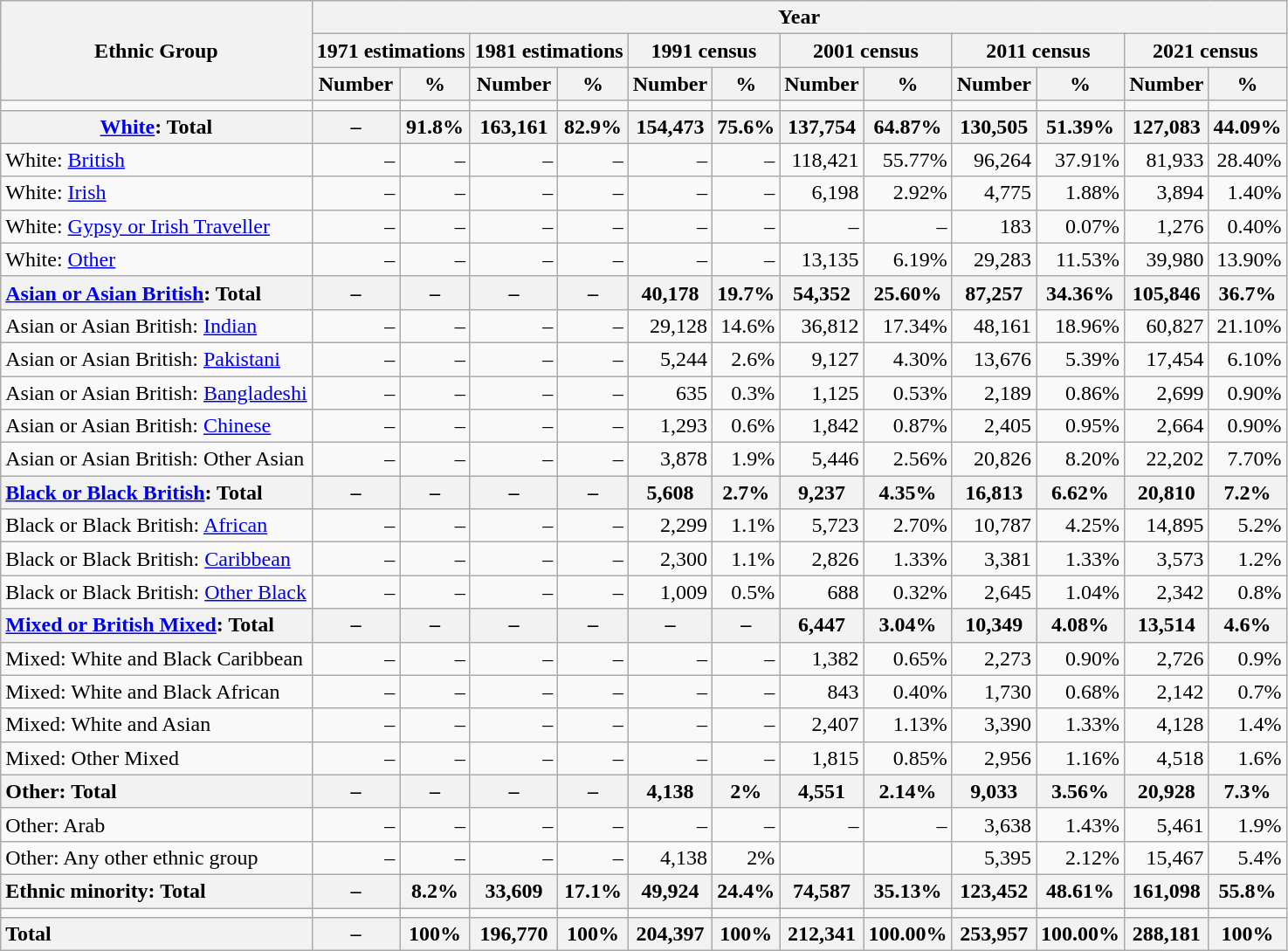<table class="wikitable sortable" style="text-align:right">
<tr>
<th rowspan="3">Ethnic Group</th>
<th colspan="12">Year</th>
</tr>
<tr>
<th colspan="2">1971 estimations</th>
<th colspan="2">1981 estimations</th>
<th colspan="2">1991 census</th>
<th colspan="2">2001 census</th>
<th colspan="2">2011 census</th>
<th colspan="2">2021 census</th>
</tr>
<tr>
<th>Number</th>
<th>%</th>
<th>Number</th>
<th>%</th>
<th>Number</th>
<th>%</th>
<th>Number</th>
<th>%</th>
<th>Number</th>
<th>%</th>
<th>Number</th>
<th>%</th>
</tr>
<tr>
<td></td>
<td></td>
<td></td>
<td></td>
<td></td>
<td></td>
<td></td>
<td></td>
<td></td>
<td></td>
<td></td>
<td></td>
<td></td>
</tr>
<tr>
<th><a href='#'>White</a>: Total</th>
<th>–</th>
<th>91.8%</th>
<th>163,161</th>
<th>82.9%</th>
<th>154,473</th>
<th>75.6%</th>
<th>137,754</th>
<th>64.87%</th>
<th>130,505</th>
<th>51.39%</th>
<th>127,083</th>
<th>44.09%</th>
</tr>
<tr>
<td style="text-align:left">White: <a href='#'>British</a></td>
<td>–</td>
<td>–</td>
<td>–</td>
<td>–</td>
<td>–</td>
<td>–</td>
<td>118,421</td>
<td>55.77%</td>
<td>96,264</td>
<td>37.91%</td>
<td>81,933</td>
<td>28.40%</td>
</tr>
<tr>
<td style="text-align:left">White: <a href='#'>Irish</a></td>
<td>–</td>
<td>–</td>
<td>–</td>
<td>–</td>
<td>–</td>
<td>–</td>
<td>6,198</td>
<td>2.92%</td>
<td>4,775</td>
<td>1.88%</td>
<td>3,894</td>
<td>1.40%</td>
</tr>
<tr>
<td style="text-align:left">White: <a href='#'>Gypsy or Irish Traveller</a></td>
<td>–</td>
<td>–</td>
<td>–</td>
<td>–</td>
<td>–</td>
<td>–</td>
<td>–</td>
<td>–</td>
<td>183</td>
<td>0.07%</td>
<td>1,276</td>
<td>0.40%</td>
</tr>
<tr>
<td style="text-align:left">White: <a href='#'>Other</a></td>
<td>–</td>
<td>–</td>
<td>–</td>
<td>–</td>
<td>–</td>
<td>–</td>
<td>13,135</td>
<td>6.19%</td>
<td>29,283</td>
<td>11.53%</td>
<td>39,980</td>
<td>13.90%</td>
</tr>
<tr>
<th style="text-align:left"><a href='#'>Asian or Asian British</a>: Total</th>
<th>–</th>
<th>–</th>
<th>–</th>
<th>–</th>
<th>40,178</th>
<th>19.7%</th>
<th>54,352</th>
<th>25.60%</th>
<th>87,257</th>
<th>34.36%</th>
<th>105,846</th>
<th>36.7%</th>
</tr>
<tr>
<td style="text-align:left">Asian or Asian British: <a href='#'>Indian</a></td>
<td>–</td>
<td>–</td>
<td>–</td>
<td>–</td>
<td>29,128</td>
<td>14.6%</td>
<td>36,812</td>
<td>17.34%</td>
<td>48,161</td>
<td>18.96%</td>
<td>60,827</td>
<td>21.10%</td>
</tr>
<tr>
<td style="text-align:left">Asian or Asian British: <a href='#'>Pakistani</a></td>
<td>–</td>
<td>–</td>
<td>–</td>
<td>–</td>
<td>5,244</td>
<td>2.6%</td>
<td>9,127</td>
<td>4.30%</td>
<td>13,676</td>
<td>5.39%</td>
<td>17,454</td>
<td>6.10%</td>
</tr>
<tr>
<td style="text-align:left">Asian or Asian British: <a href='#'>Bangladeshi</a></td>
<td>–</td>
<td>–</td>
<td>–</td>
<td>–</td>
<td>635</td>
<td>0.3%</td>
<td>1,125</td>
<td>0.53%</td>
<td>2,189</td>
<td>0.86%</td>
<td>2,699</td>
<td>0.90%</td>
</tr>
<tr>
<td style="text-align:left">Asian or Asian British: <a href='#'>Chinese</a></td>
<td>–</td>
<td>–</td>
<td>–</td>
<td>–</td>
<td>1,293</td>
<td>0.6%</td>
<td>1,842</td>
<td>0.87%</td>
<td>2,405</td>
<td>0.95%</td>
<td>2,664</td>
<td>0.90%</td>
</tr>
<tr>
<td style="text-align:left">Asian or Asian British: Other Asian</td>
<td>–</td>
<td>–</td>
<td>–</td>
<td>–</td>
<td>3,878</td>
<td>1.9%</td>
<td>5,446</td>
<td>2.56%</td>
<td>20,826</td>
<td>8.20%</td>
<td>22,202</td>
<td>7.70%</td>
</tr>
<tr>
<th style="text-align:left"><a href='#'>Black or Black British</a>: Total</th>
<th>–</th>
<th>–</th>
<th>–</th>
<th>–</th>
<th>5,608</th>
<th>2.7%</th>
<th>9,237</th>
<th>4.35%</th>
<th>16,813</th>
<th>6.62%</th>
<th>20,810</th>
<th>7.2%</th>
</tr>
<tr>
<td style="text-align:left">Black or Black British: <a href='#'>African</a></td>
<td>–</td>
<td>–</td>
<td>–</td>
<td>–</td>
<td>2,299</td>
<td>1.1%</td>
<td>5,723</td>
<td>2.70%</td>
<td>10,787</td>
<td>4.25%</td>
<td>14,895</td>
<td>5.2%</td>
</tr>
<tr>
<td style="text-align:left">Black or Black British: <a href='#'>Caribbean</a></td>
<td>–</td>
<td>–</td>
<td>–</td>
<td>–</td>
<td>2,300</td>
<td>1.1%</td>
<td>2,826</td>
<td>1.33%</td>
<td>3,381</td>
<td>1.33%</td>
<td>3,573</td>
<td>1.2%</td>
</tr>
<tr>
<td style="text-align:left">Black or Black British: <a href='#'>Other Black</a></td>
<td>–</td>
<td>–</td>
<td>–</td>
<td>–</td>
<td>1,009</td>
<td>0.5%</td>
<td>688</td>
<td>0.32%</td>
<td>2,645</td>
<td>1.04%</td>
<td>2,342</td>
<td>0.8%</td>
</tr>
<tr>
<th style="text-align:left"><a href='#'>Mixed or British Mixed</a>: Total</th>
<th>–</th>
<th>–</th>
<th>–</th>
<th>–</th>
<th>–</th>
<th>–</th>
<th>6,447</th>
<th>3.04%</th>
<th>10,349</th>
<th>4.08%</th>
<th>13,514</th>
<th>4.6%</th>
</tr>
<tr>
<td style="text-align:left">Mixed: White and Black Caribbean</td>
<td>–</td>
<td>–</td>
<td>–</td>
<td>–</td>
<td>–</td>
<td>–</td>
<td>1,382</td>
<td>0.65%</td>
<td>2,273</td>
<td>0.90%</td>
<td>2,726</td>
<td>0.9%</td>
</tr>
<tr>
<td style="text-align:left">Mixed: White and Black African</td>
<td>–</td>
<td>–</td>
<td>–</td>
<td>–</td>
<td>–</td>
<td>–</td>
<td>843</td>
<td>0.40%</td>
<td>1,730</td>
<td>0.68%</td>
<td>2,142</td>
<td>0.7%</td>
</tr>
<tr>
<td style="text-align:left">Mixed: White and Asian</td>
<td>–</td>
<td>–</td>
<td>–</td>
<td>–</td>
<td>–</td>
<td>–</td>
<td>2,407</td>
<td>1.13%</td>
<td>3,390</td>
<td>1.33%</td>
<td>4,128</td>
<td>1.4%</td>
</tr>
<tr>
<td style="text-align:left">Mixed: Other Mixed</td>
<td>–</td>
<td>–</td>
<td>–</td>
<td>–</td>
<td>–</td>
<td>–</td>
<td>1,815</td>
<td>0.85%</td>
<td>2,956</td>
<td>1.16%</td>
<td>4,518</td>
<td>1.6%</td>
</tr>
<tr>
<th style="text-align:left">Other: Total</th>
<th>–</th>
<th>–</th>
<th>–</th>
<th>–</th>
<th>4,138</th>
<th>2%</th>
<th>4,551</th>
<th>2.14%</th>
<th>9,033</th>
<th>3.56%</th>
<th>20,928</th>
<th>7.3%</th>
</tr>
<tr>
<td style="text-align:left">Other: Arab</td>
<td>–</td>
<td>–</td>
<td>–</td>
<td>–</td>
<td>–</td>
<td>–</td>
<td>–</td>
<td>–</td>
<td>3,638</td>
<td>1.43%</td>
<td>5,461</td>
<td>1.9%</td>
</tr>
<tr>
<td style="text-align:left">Other: Any other ethnic group</td>
<td>–</td>
<td>–</td>
<td>–</td>
<td>–</td>
<td>4,138</td>
<td>2%</td>
<td></td>
<td></td>
<td>5,395</td>
<td>2.12%</td>
<td>15,467</td>
<td>5.4%</td>
</tr>
<tr>
<th style="text-align:left">Ethnic minority: Total</th>
<th>–</th>
<th>8.2%</th>
<th>33,609</th>
<th>17.1%</th>
<th>49,924</th>
<th>24.4%</th>
<th>74,587</th>
<th>35.13%</th>
<th>123,452</th>
<th>48.61%</th>
<th>161,098</th>
<th>55.8%</th>
</tr>
<tr>
<td></td>
<td></td>
<td></td>
<td></td>
<td></td>
<td></td>
<td></td>
<td></td>
<td></td>
<td></td>
<td></td>
<td></td>
<td></td>
</tr>
<tr>
<th style="text-align:left">Total</th>
<th>–</th>
<th>100%</th>
<th>196,770</th>
<th>100%</th>
<th>204,397</th>
<th>100%</th>
<th>212,341</th>
<th>100.00%</th>
<th>253,957</th>
<th>100.00%</th>
<th>288,181</th>
<th>100%</th>
</tr>
</table>
